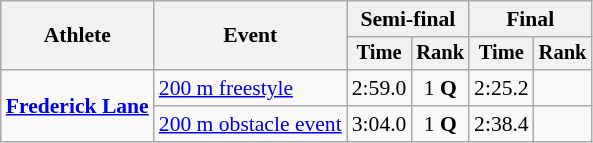<table class=wikitable style="font-size:90%; text-align:center">
<tr>
<th rowspan=2>Athlete</th>
<th rowspan=2>Event</th>
<th colspan=2>Semi-final</th>
<th colspan=2>Final</th>
</tr>
<tr style="font-size:95%">
<th>Time</th>
<th>Rank</th>
<th>Time</th>
<th>Rank</th>
</tr>
<tr>
<td rowspan=2 align=left><strong><a href='#'>Frederick Lane</a></strong></td>
<td align=left><a href='#'>200 m freestyle</a></td>
<td>2:59.0</td>
<td>1 <strong>Q</strong></td>
<td>2:25.2</td>
<td></td>
</tr>
<tr>
<td align=left><a href='#'>200 m obstacle event</a></td>
<td>3:04.0</td>
<td>1 <strong>Q</strong></td>
<td>2:38.4</td>
<td></td>
</tr>
</table>
